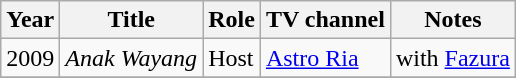<table class="wikitable">
<tr>
<th>Year</th>
<th>Title</th>
<th>Role</th>
<th>TV channel</th>
<th>Notes</th>
</tr>
<tr>
<td>2009</td>
<td><em>Anak Wayang</em></td>
<td>Host</td>
<td><a href='#'>Astro Ria</a></td>
<td>with <a href='#'>Fazura</a></td>
</tr>
<tr>
</tr>
</table>
